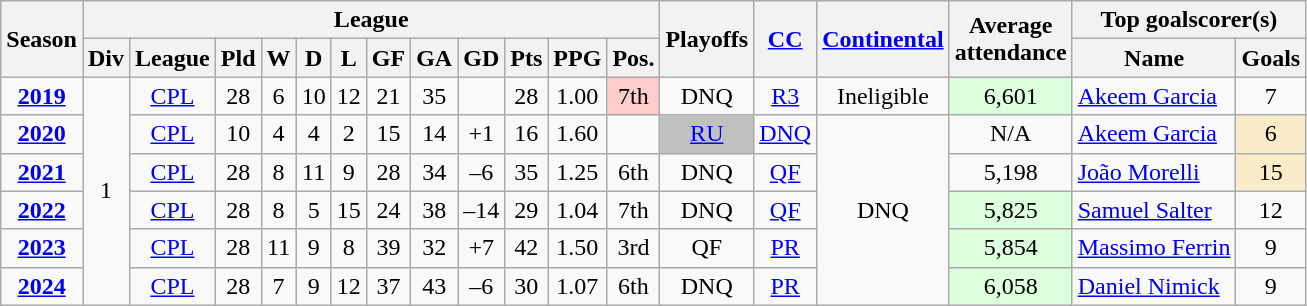<table class="wikitable" style="text-align:center;">
<tr>
<th rowspan=2>Season</th>
<th colspan=12>League</th>
<th rowspan=2>Playoffs</th>
<th rowspan=2><a href='#'>CC</a></th>
<th rowspan="2"><a href='#'>Continental</a></th>
<th rowspan=2>Average <br> attendance</th>
<th colspan=2>Top goalscorer(s)</th>
</tr>
<tr>
<th>Div</th>
<th>League</th>
<th>Pld</th>
<th>W</th>
<th>D</th>
<th>L</th>
<th>GF</th>
<th>GA</th>
<th>GD</th>
<th>Pts</th>
<th>PPG</th>
<th>Pos.</th>
<th>Name</th>
<th>Goals</th>
</tr>
<tr>
<td><strong><a href='#'>2019</a></strong></td>
<td rowspan="6">1</td>
<td><a href='#'>CPL</a></td>
<td>28</td>
<td>6</td>
<td>10</td>
<td>12</td>
<td>21</td>
<td>35</td>
<td></td>
<td>28</td>
<td>1.00</td>
<td style=background:#FFCCCC>7th</td>
<td>DNQ</td>
<td><a href='#'>R3</a></td>
<td>Ineligible</td>
<td style="background:#dfd;">6,601</td>
<td align="left"> <a href='#'>Akeem Garcia</a></td>
<td>7</td>
</tr>
<tr>
<td><strong><a href='#'>2020</a></strong></td>
<td><a href='#'>CPL</a></td>
<td>10</td>
<td>4</td>
<td>4</td>
<td>2</td>
<td>15</td>
<td>14</td>
<td>+1</td>
<td>16</td>
<td>1.60</td>
<td></td>
<td bgcolor=silver><a href='#'>RU</a></td>
<td><a href='#'>DNQ</a></td>
<td rowspan="5">DNQ</td>
<td>N/A</td>
<td align="left"> <a href='#'>Akeem Garcia</a></td>
<td style=background:#FAECC8;">6</td>
</tr>
<tr>
<td><strong><a href='#'>2021</a></strong></td>
<td><a href='#'>CPL</a></td>
<td>28</td>
<td>8</td>
<td>11</td>
<td>9</td>
<td>28</td>
<td>34</td>
<td>–6</td>
<td>35</td>
<td>1.25</td>
<td>6th</td>
<td>DNQ</td>
<td><a href='#'>QF</a></td>
<td>5,198 </td>
<td align="left"> <a href='#'>João Morelli</a></td>
<td style=background:#FAECC8;">15</td>
</tr>
<tr>
<td><strong><a href='#'>2022</a></strong></td>
<td><a href='#'>CPL</a></td>
<td>28</td>
<td>8</td>
<td>5</td>
<td>15</td>
<td>24</td>
<td>38</td>
<td>–14</td>
<td>29</td>
<td>1.04</td>
<td>7th</td>
<td>DNQ</td>
<td><a href='#'>QF</a></td>
<td style="background:#dfd;">5,825</td>
<td align="left"> <a href='#'>Samuel Salter</a></td>
<td>12</td>
</tr>
<tr>
<td><strong><a href='#'>2023</a></strong></td>
<td><a href='#'>CPL</a></td>
<td>28</td>
<td>11</td>
<td>9</td>
<td>8</td>
<td>39</td>
<td>32</td>
<td>+7</td>
<td>42</td>
<td>1.50</td>
<td>3rd</td>
<td>QF</td>
<td><a href='#'>PR</a></td>
<td style="background:#dfd;">5,854</td>
<td align="left"> <a href='#'>Massimo Ferrin</a></td>
<td>9</td>
</tr>
<tr>
<td><strong><a href='#'>2024</a></strong></td>
<td><a href='#'>CPL</a></td>
<td>28</td>
<td>7</td>
<td>9</td>
<td>12</td>
<td>37</td>
<td>43</td>
<td>–6</td>
<td>30</td>
<td>1.07</td>
<td>6th</td>
<td>DNQ</td>
<td><a href='#'>PR</a></td>
<td style="background:#dfd;">6,058</td>
<td align="left"> <a href='#'>Daniel Nimick</a></td>
<td>9</td>
</tr>
</table>
